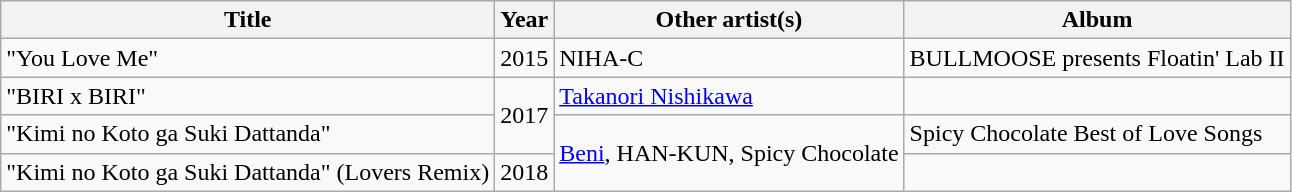<table class="wikitable">
<tr>
<th>Title</th>
<th>Year</th>
<th>Other artist(s)</th>
<th>Album</th>
</tr>
<tr>
<td>"You Love Me"</td>
<td>2015</td>
<td>NIHA-C</td>
<td>BULLMOOSE presents Floatin' Lab II</td>
</tr>
<tr>
<td>"BIRI x BIRI"</td>
<td rowspan="2">2017</td>
<td><a href='#'>Takanori Nishikawa</a></td>
<td></td>
</tr>
<tr>
<td>"Kimi no Koto ga Suki Dattanda"</td>
<td rowspan="2"><a href='#'>Beni</a>, HAN-KUN, Spicy Chocolate</td>
<td>Spicy Chocolate Best of Love Songs</td>
</tr>
<tr>
<td>"Kimi no Koto ga Suki Dattanda" (Lovers Remix)</td>
<td>2018</td>
<td></td>
</tr>
</table>
